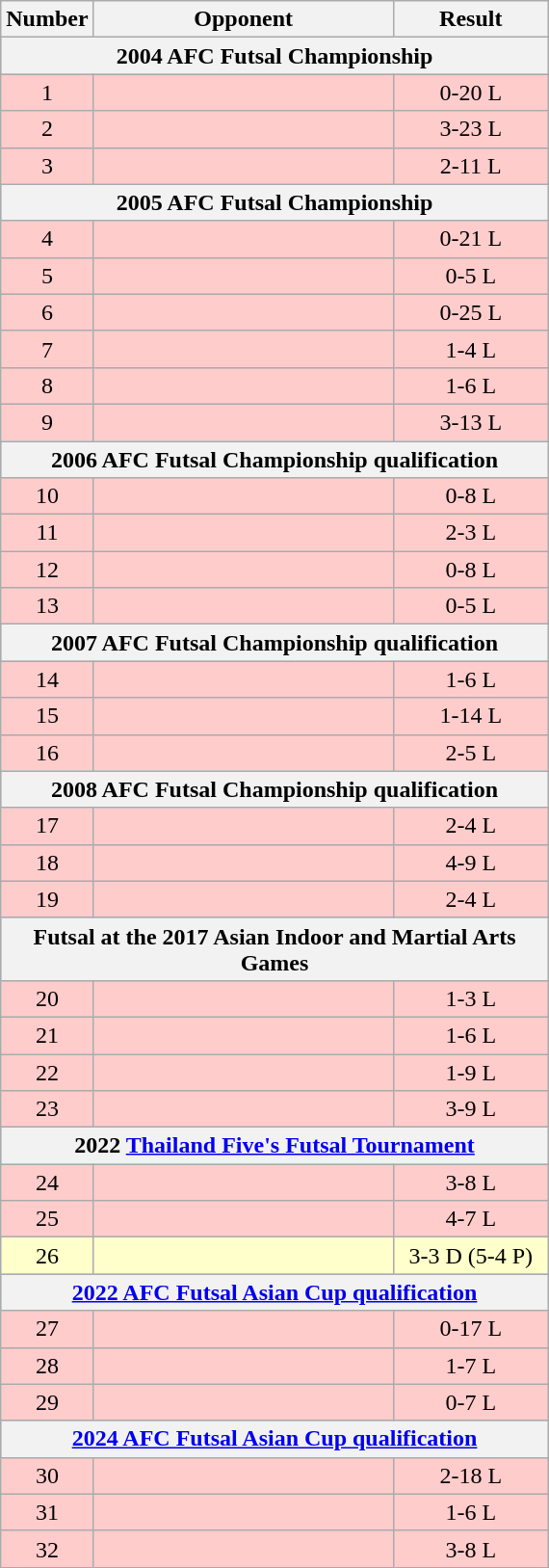<table class="wikitable sortable" style="text-align:center">
<tr>
<th width=20>Number</th>
<th width=200>Opponent</th>
<th width=100>Result</th>
</tr>
<tr style="background:#9acdff;">
<th colspan=4>2004 AFC Futsal Championship</th>
</tr>
<tr bgcolor=#FFCCCC>
<td>1</td>
<td align=left></td>
<td>0-20 L</td>
</tr>
<tr bgcolor=#FFCCCC>
<td>2</td>
<td align=left></td>
<td>3-23 L</td>
</tr>
<tr bgcolor=#FFCCCC>
<td>3</td>
<td align=left></td>
<td>2-11 L</td>
</tr>
<tr style="background:#9acdff;">
<th colspan=4>2005 AFC Futsal Championship</th>
</tr>
<tr bgcolor=#FFCCCC>
<td>4</td>
<td align=left></td>
<td>0-21 L</td>
</tr>
<tr bgcolor=#FFCCCC>
<td>5</td>
<td align=left></td>
<td>0-5 L</td>
</tr>
<tr bgcolor=#FFCCCC>
<td>6</td>
<td align=left></td>
<td>0-25 L</td>
</tr>
<tr bgcolor=#FFCCCC>
<td>7</td>
<td align=left></td>
<td>1-4 L</td>
</tr>
<tr bgcolor=#FFCCCC>
<td>8</td>
<td align=left></td>
<td>1-6 L</td>
</tr>
<tr bgcolor=#FFCCCC>
<td>9</td>
<td align=left></td>
<td>3-13 L</td>
</tr>
<tr style="background:#9acdff;">
<th colspan=4>2006 AFC Futsal Championship qualification</th>
</tr>
<tr bgcolor=#FFCCCC>
<td>10</td>
<td align=left></td>
<td>0-8 L</td>
</tr>
<tr bgcolor=#FFCCCC>
<td>11</td>
<td align=left></td>
<td>2-3 L</td>
</tr>
<tr bgcolor=#FFCCCC>
<td>12</td>
<td align=left></td>
<td>0-8 L</td>
</tr>
<tr bgcolor=#FFCCCC>
<td>13</td>
<td align=left></td>
<td>0-5 L</td>
</tr>
<tr style="background:#9acdff;">
<th colspan=4>2007 AFC Futsal Championship qualification</th>
</tr>
<tr bgcolor=#FFCCCC>
<td>14</td>
<td align=left></td>
<td>1-6 L</td>
</tr>
<tr bgcolor=#FFCCCC>
<td>15</td>
<td align=left></td>
<td>1-14 L</td>
</tr>
<tr bgcolor=#FFCCCC>
<td>16</td>
<td align=left></td>
<td>2-5 L</td>
</tr>
<tr style="background:#9acdff;">
<th colspan=4>2008 AFC Futsal Championship qualification</th>
</tr>
<tr bgcolor=#FFCCCC>
<td>17</td>
<td align=left></td>
<td>2-4 L</td>
</tr>
<tr bgcolor=#FFCCCC>
<td>18</td>
<td align=left></td>
<td>4-9 L</td>
</tr>
<tr bgcolor=#FFCCCC>
<td>19</td>
<td align=left></td>
<td>2-4 L</td>
</tr>
<tr style="background:#9acdff;">
<th colspan=4>Futsal at the 2017 Asian Indoor and Martial Arts Games</th>
</tr>
<tr bgcolor=#FFCCCC>
<td>20</td>
<td align=left></td>
<td>1-3 L</td>
</tr>
<tr bgcolor=#FFCCCC>
<td>21</td>
<td align=left></td>
<td>1-6 L</td>
</tr>
<tr bgcolor=#FFCCCC>
<td>22</td>
<td align=left></td>
<td>1-9 L</td>
</tr>
<tr bgcolor=#FFCCCC>
<td>23</td>
<td align=left></td>
<td>3-9 L</td>
</tr>
<tr style="background:#9acdff;">
<th colspan=4>2022 <a href='#'>Thailand Five's Futsal Tournament</a></th>
</tr>
<tr bgcolor=#FFCCCC>
<td>24</td>
<td align=left></td>
<td>3-8 L</td>
</tr>
<tr bgcolor=#FFCCCC>
<td>25</td>
<td align=left></td>
<td>4-7 L</td>
</tr>
<tr bgcolor="#FFFFCC">
<td>26</td>
<td align=left></td>
<td>3-3 D (5-4 P)</td>
</tr>
<tr style="background:#9acdff;">
<th colspan=4><a href='#'>2022 AFC Futsal Asian Cup qualification</a></th>
</tr>
<tr bgcolor=#FFCCCC>
<td>27</td>
<td align=left></td>
<td>0-17 L</td>
</tr>
<tr bgcolor=#FFCCCC>
<td>28</td>
<td align=left></td>
<td>1-7 L</td>
</tr>
<tr bgcolor=#FFCCCC>
<td>29</td>
<td align=left></td>
<td>0-7 L</td>
</tr>
<tr style="background:#9acdff;">
<th colspan=4><a href='#'>2024 AFC Futsal Asian Cup qualification</a></th>
</tr>
<tr bgcolor=#FFCCCC>
<td>30</td>
<td align=left></td>
<td>2-18 L</td>
</tr>
<tr bgcolor=#FFCCCC>
<td>31</td>
<td align=left></td>
<td>1-6 L</td>
</tr>
<tr bgcolor=#FFCCCC>
<td>32</td>
<td align=left></td>
<td>3-8 L</td>
</tr>
</table>
